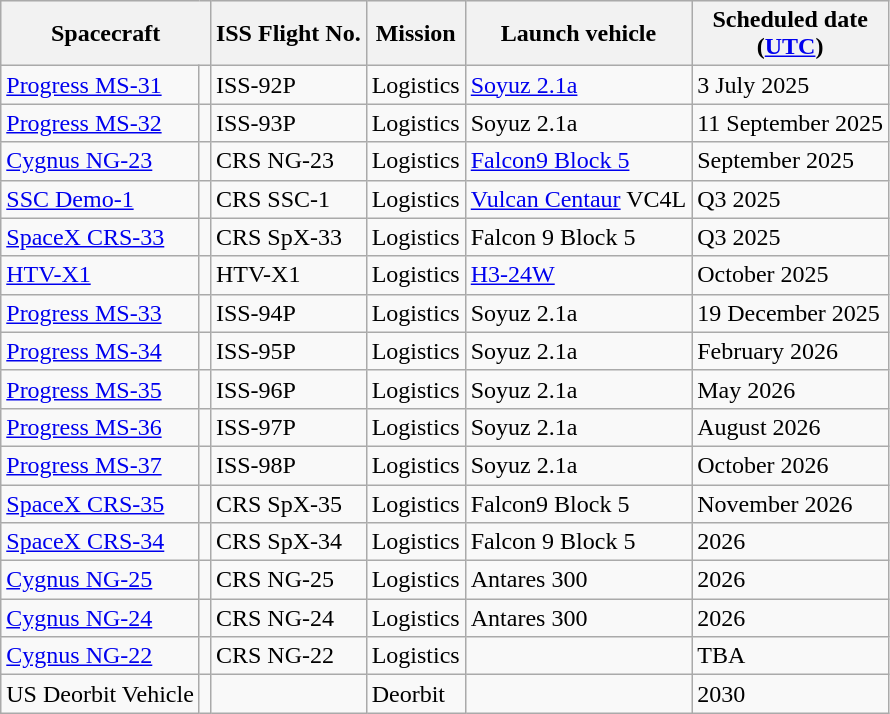<table class="wikitable">
<tr bgcolor="#efefef" valign="center">
<th colspan="2" style="text-align: center;">Spacecraft</th>
<th>ISS Flight No.</th>
<th style="text-align: center;">Mission</th>
<th style="text-align: center;">Launch vehicle</th>
<th style="text-align: center;">Scheduled date<br>(<a href='#'>UTC</a>)</th>
</tr>
<tr>
<td><a href='#'>Progress MS-31</a></td>
<td></td>
<td>ISS-92P</td>
<td>Logistics</td>
<td><a href='#'>Soyuz 2.1a</a></td>
<td>3 July 2025</td>
</tr>
<tr>
<td><a href='#'>Progress MS-32</a></td>
<td></td>
<td>ISS-93P</td>
<td>Logistics</td>
<td>Soyuz 2.1a</td>
<td>11 September 2025</td>
</tr>
<tr>
<td><a href='#'>Cygnus NG-23</a></td>
<td></td>
<td>CRS NG-23</td>
<td>Logistics</td>
<td><a href='#'>Falcon9 Block 5</a></td>
<td>September 2025</td>
</tr>
<tr>
<td><a href='#'>SSC Demo-1</a></td>
<td></td>
<td>CRS SSC-1</td>
<td>Logistics</td>
<td><a href='#'>Vulcan Centaur</a> VC4L</td>
<td>Q3 2025</td>
</tr>
<tr>
<td><a href='#'>SpaceX CRS-33</a></td>
<td></td>
<td>CRS SpX-33</td>
<td>Logistics</td>
<td>Falcon 9 Block 5</td>
<td>Q3 2025</td>
</tr>
<tr>
<td><a href='#'>HTV-X1</a></td>
<td></td>
<td>HTV-X1</td>
<td>Logistics</td>
<td><a href='#'>H3-24W</a></td>
<td>October 2025</td>
</tr>
<tr>
<td><a href='#'>Progress MS-33</a></td>
<td></td>
<td>ISS-94P</td>
<td>Logistics</td>
<td>Soyuz 2.1a</td>
<td>19 December 2025</td>
</tr>
<tr>
<td><a href='#'>Progress MS-34</a></td>
<td></td>
<td>ISS-95P</td>
<td>Logistics</td>
<td>Soyuz 2.1a</td>
<td>February 2026</td>
</tr>
<tr>
<td><a href='#'>Progress MS-35</a></td>
<td></td>
<td>ISS-96P</td>
<td>Logistics</td>
<td>Soyuz 2.1a</td>
<td>May 2026</td>
</tr>
<tr>
<td><a href='#'>Progress MS-36</a></td>
<td></td>
<td>ISS-97P</td>
<td>Logistics</td>
<td>Soyuz 2.1a</td>
<td>August 2026</td>
</tr>
<tr>
<td><a href='#'>Progress MS-37</a></td>
<td></td>
<td>ISS-98P</td>
<td>Logistics</td>
<td>Soyuz 2.1a</td>
<td>October 2026</td>
</tr>
<tr>
<td><a href='#'>SpaceX CRS-35</a></td>
<td></td>
<td>CRS SpX-35</td>
<td>Logistics</td>
<td>Falcon9 Block 5</td>
<td>November 2026</td>
</tr>
<tr>
<td><a href='#'>SpaceX CRS-34</a></td>
<td></td>
<td>CRS SpX-34</td>
<td>Logistics</td>
<td>Falcon 9 Block 5</td>
<td>2026</td>
</tr>
<tr>
<td><a href='#'>Cygnus NG-25</a></td>
<td></td>
<td>CRS NG-25</td>
<td>Logistics</td>
<td>Antares 300</td>
<td>2026</td>
</tr>
<tr>
<td><a href='#'>Cygnus NG-24</a></td>
<td></td>
<td>CRS NG-24</td>
<td>Logistics</td>
<td>Antares 300</td>
<td>2026</td>
</tr>
<tr>
<td><a href='#'>Cygnus NG-22</a></td>
<td></td>
<td>CRS NG-22</td>
<td>Logistics</td>
<td></td>
<td>TBA</td>
</tr>
<tr>
<td>US Deorbit Vehicle</td>
<td></td>
<td></td>
<td>Deorbit</td>
<td></td>
<td>2030</td>
</tr>
</table>
